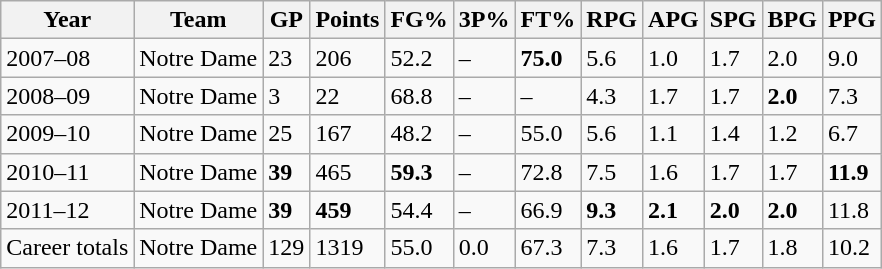<table class="wikitable">
<tr>
<th>Year</th>
<th>Team</th>
<th>GP</th>
<th>Points</th>
<th>FG%</th>
<th>3P%</th>
<th>FT%</th>
<th>RPG</th>
<th>APG</th>
<th>SPG</th>
<th>BPG</th>
<th>PPG</th>
</tr>
<tr>
<td>2007–08</td>
<td>Notre Dame</td>
<td>23</td>
<td>206</td>
<td>52.2</td>
<td>–</td>
<td><strong>75.0</strong></td>
<td>5.6</td>
<td>1.0</td>
<td>1.7</td>
<td>2.0</td>
<td>9.0</td>
</tr>
<tr>
<td>2008–09</td>
<td>Notre Dame</td>
<td>3</td>
<td>22</td>
<td>68.8</td>
<td>–</td>
<td>–</td>
<td>4.3</td>
<td>1.7</td>
<td>1.7</td>
<td><strong>2.0</strong></td>
<td>7.3</td>
</tr>
<tr>
<td>2009–10</td>
<td>Notre Dame</td>
<td>25</td>
<td>167</td>
<td>48.2</td>
<td>–</td>
<td>55.0</td>
<td>5.6</td>
<td>1.1</td>
<td>1.4</td>
<td>1.2</td>
<td>6.7</td>
</tr>
<tr>
<td>2010–11</td>
<td>Notre Dame</td>
<td><strong>39</strong></td>
<td>465</td>
<td><strong>59.3</strong></td>
<td>–</td>
<td>72.8</td>
<td>7.5</td>
<td>1.6</td>
<td>1.7</td>
<td>1.7</td>
<td><strong>11.9</strong></td>
</tr>
<tr>
<td>2011–12</td>
<td>Notre Dame</td>
<td><strong>39</strong></td>
<td><strong>459</strong></td>
<td>54.4</td>
<td>–</td>
<td>66.9</td>
<td><strong>9.3</strong></td>
<td><strong>2.1</strong></td>
<td><strong>2.0</strong></td>
<td><strong>2.0</strong></td>
<td>11.8</td>
</tr>
<tr>
<td>Career totals</td>
<td>Notre Dame</td>
<td>129</td>
<td>1319</td>
<td>55.0</td>
<td>0.0</td>
<td>67.3</td>
<td>7.3</td>
<td>1.6</td>
<td>1.7</td>
<td>1.8</td>
<td>10.2</td>
</tr>
</table>
